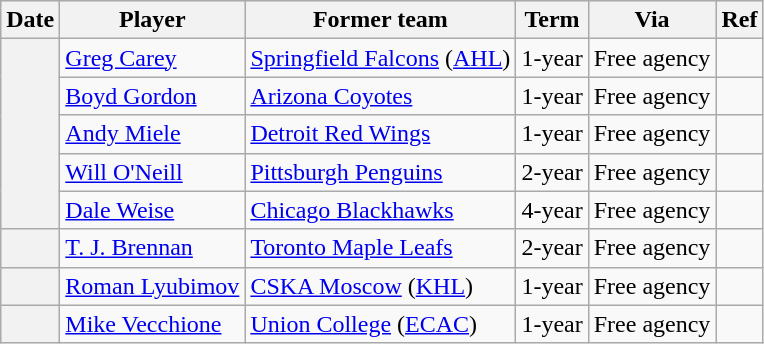<table class="wikitable plainrowheaders">
<tr style="background:#ddd; text-align:center;">
<th>Date</th>
<th>Player</th>
<th>Former team</th>
<th>Term</th>
<th>Via</th>
<th>Ref</th>
</tr>
<tr>
<th scope="row" rowspan=5></th>
<td><a href='#'>Greg Carey</a></td>
<td><a href='#'>Springfield Falcons</a> (<a href='#'>AHL</a>)</td>
<td>1-year</td>
<td>Free agency</td>
<td></td>
</tr>
<tr>
<td><a href='#'>Boyd Gordon</a></td>
<td><a href='#'>Arizona Coyotes</a></td>
<td>1-year</td>
<td>Free agency</td>
<td></td>
</tr>
<tr>
<td><a href='#'>Andy Miele</a></td>
<td><a href='#'>Detroit Red Wings</a></td>
<td>1-year</td>
<td>Free agency</td>
<td></td>
</tr>
<tr>
<td><a href='#'>Will O'Neill</a></td>
<td><a href='#'>Pittsburgh Penguins</a></td>
<td>2-year</td>
<td>Free agency</td>
<td></td>
</tr>
<tr>
<td><a href='#'>Dale Weise</a></td>
<td><a href='#'>Chicago Blackhawks</a></td>
<td>4-year</td>
<td>Free agency</td>
<td></td>
</tr>
<tr>
<th scope="row"></th>
<td><a href='#'>T. J. Brennan</a></td>
<td><a href='#'>Toronto Maple Leafs</a></td>
<td>2-year</td>
<td>Free agency</td>
<td></td>
</tr>
<tr>
<th scope="row"></th>
<td><a href='#'>Roman Lyubimov</a></td>
<td><a href='#'>CSKA Moscow</a> (<a href='#'>KHL</a>)</td>
<td>1-year</td>
<td>Free agency</td>
<td></td>
</tr>
<tr>
<th scope="row"></th>
<td><a href='#'>Mike Vecchione</a></td>
<td><a href='#'>Union College</a> (<a href='#'>ECAC</a>)</td>
<td>1-year</td>
<td>Free agency</td>
<td></td>
</tr>
</table>
